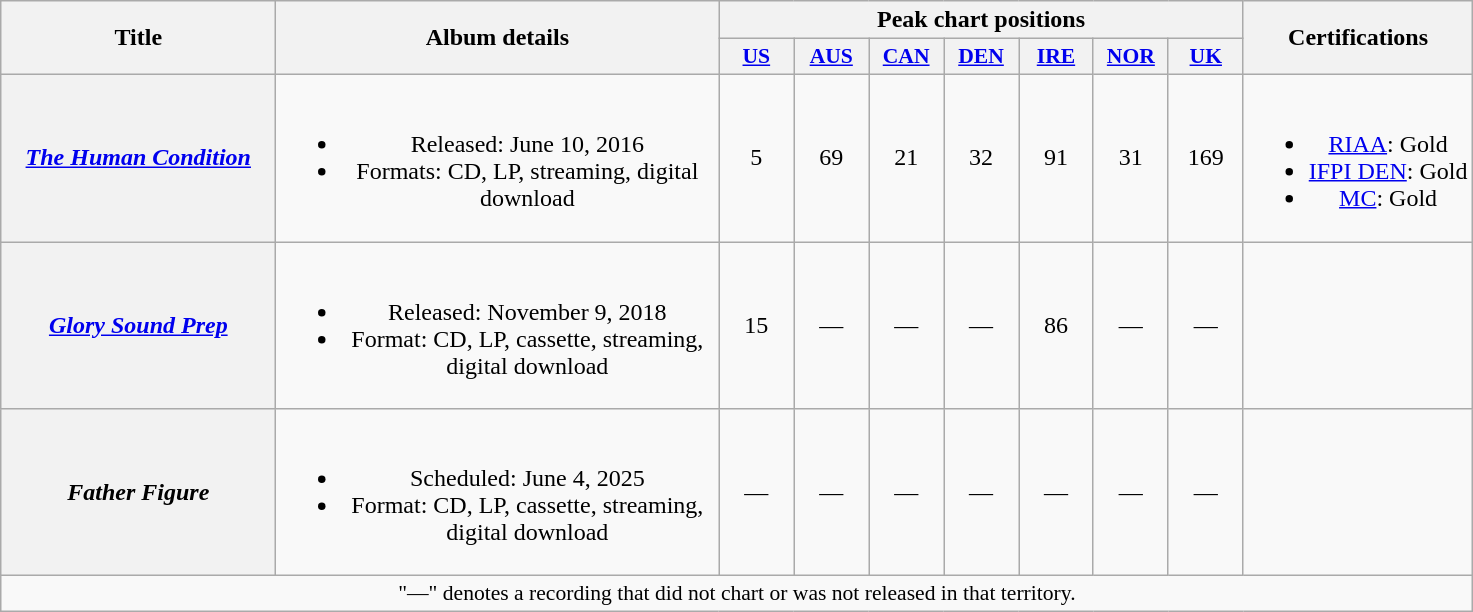<table class="wikitable plainrowheaders" style="text-align:center;">
<tr>
<th rowspan="2" scope="col" style="width:11em;">Title</th>
<th rowspan="2" scope="col" style="width:18em;">Album details</th>
<th colspan="7">Peak chart positions</th>
<th rowspan="2">Certifications</th>
</tr>
<tr>
<th scope="col" style="width:3em;font-size:90%;"><a href='#'>US</a><br></th>
<th scope="col" style="width:3em;font-size:90%;"><a href='#'>AUS</a><br></th>
<th scope="col" style="width:3em;font-size:90%;"><a href='#'>CAN</a><br></th>
<th scope="col" style="width:3em;font-size:90%;"><a href='#'>DEN</a><br></th>
<th scope="col" style="width:3em;font-size:90%;"><a href='#'>IRE</a><br></th>
<th scope="col" style="width:3em;font-size:90%;"><a href='#'>NOR</a><br></th>
<th scope="col" style="width:3em;font-size:90%;"><a href='#'>UK</a></th>
</tr>
<tr>
<th scope="row"><em><a href='#'>The Human Condition</a></em></th>
<td><br><ul><li>Released: June 10, 2016</li><li>Formats: CD, LP, streaming, digital download</li></ul></td>
<td>5</td>
<td>69</td>
<td>21</td>
<td>32</td>
<td>91</td>
<td>31</td>
<td>169</td>
<td><br><ul><li><a href='#'>RIAA</a>: Gold</li><li><a href='#'>IFPI DEN</a>: Gold</li><li><a href='#'>MC</a>: Gold</li></ul></td>
</tr>
<tr>
<th scope="row"><em><a href='#'>Glory Sound Prep</a></em></th>
<td><br><ul><li>Released: November 9, 2018</li><li>Format: CD, LP, cassette, streaming, digital download</li></ul></td>
<td>15</td>
<td>—</td>
<td>—</td>
<td>—</td>
<td>86</td>
<td>—</td>
<td>—</td>
<td></td>
</tr>
<tr>
<th scope="row"><em>Father Figure</em></th>
<td><br><ul><li>Scheduled: June 4, 2025</li><li>Format: CD, LP, cassette, streaming, digital download</li></ul></td>
<td>—</td>
<td>—</td>
<td>—</td>
<td>—</td>
<td>—</td>
<td>—</td>
<td>—</td>
<td></td>
</tr>
<tr>
<td colspan="10" style="font-size:90%">"—" denotes a recording that did not chart or was not released in that territory.</td>
</tr>
</table>
